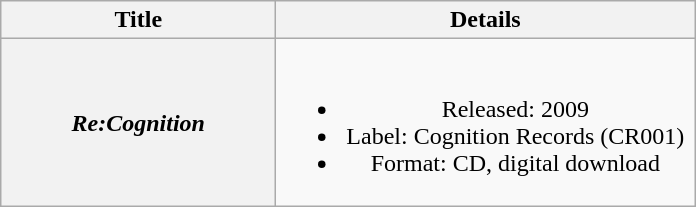<table class="wikitable plainrowheaders" style="text-align:center;" border="1">
<tr>
<th scope="col" style="width:11em;">Title</th>
<th scope="col" style="width:17em;">Details</th>
</tr>
<tr>
<th scope="row"><em>Re:Cognition</em></th>
<td><br><ul><li>Released: 2009</li><li>Label: Cognition Records (CR001)</li><li>Format: CD, digital download</li></ul></td>
</tr>
</table>
